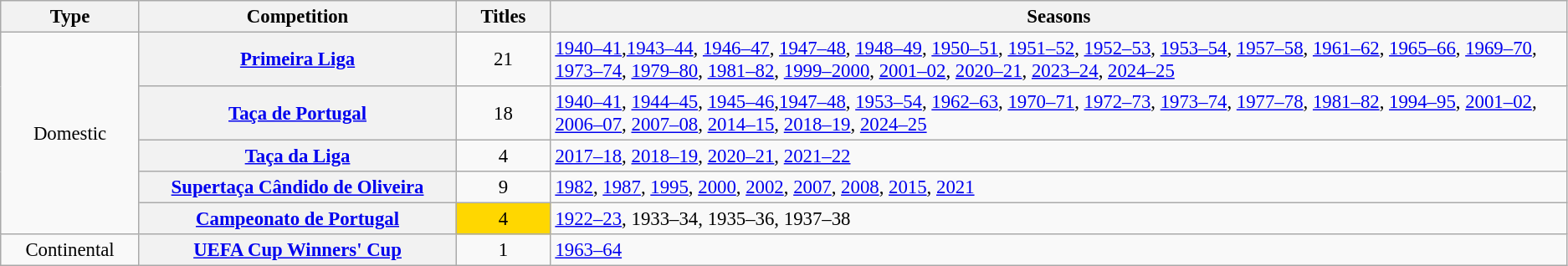<table class="wikitable plainrowheaders" style="font-size:95%; text-align:center;">
<tr>
<th style="width: 1%;">Type</th>
<th style="width: 5%;">Competition</th>
<th style="width: 1%;">Titles</th>
<th style="width: 18%;">Seasons</th>
</tr>
<tr>
<td rowspan="5">Domestic</td>
<th scope="col"><a href='#'>Primeira Liga</a></th>
<td style="text-align:center;">21</td>
<td align="left"><a href='#'>1940–41</a>,<a href='#'>1943–44</a>, <a href='#'>1946–47</a>, <a href='#'>1947–48</a>, <a href='#'>1948–49</a>, <a href='#'>1950–51</a>, <a href='#'>1951–52</a>, <a href='#'>1952–53</a>, <a href='#'>1953–54</a>, <a href='#'>1957–58</a>, <a href='#'>1961–62</a>, <a href='#'>1965–66</a>, <a href='#'>1969–70</a>, <a href='#'>1973–74</a>, <a href='#'>1979–80</a>, <a href='#'>1981–82</a>, <a href='#'>1999–2000</a>, <a href='#'>2001–02</a>, <a href='#'>2020–21</a>, <a href='#'>2023–24</a>, <a href='#'>2024–25</a></td>
</tr>
<tr>
<th scope="col"><a href='#'>Taça de Portugal</a></th>
<td style="text-align:center;">18</td>
<td align="left"><a href='#'>1940–41</a>, <a href='#'>1944–45</a>, <a href='#'>1945–46</a>,<a href='#'>1947–48</a>, <a href='#'>1953–54</a>, <a href='#'>1962–63</a>, <a href='#'>1970–71</a>, <a href='#'>1972–73</a>, <a href='#'>1973–74</a>, <a href='#'>1977–78</a>, <a href='#'>1981–82</a>, <a href='#'>1994–95</a>, <a href='#'>2001–02</a>, <a href='#'>2006–07</a>, <a href='#'>2007–08</a>, <a href='#'>2014–15</a>, <a href='#'>2018–19</a>, <a href='#'>2024–25</a></td>
</tr>
<tr>
<th scope="col"><a href='#'>Taça da Liga</a></th>
<td style="text-align:center;">4</td>
<td align="left"><a href='#'>2017–18</a>, <a href='#'>2018–19</a>, <a href='#'>2020–21</a>, <a href='#'>2021–22</a></td>
</tr>
<tr>
<th scope="col"><a href='#'>Supertaça Cândido de Oliveira</a></th>
<td>9</td>
<td align="left"><a href='#'>1982</a>, <a href='#'>1987</a>, <a href='#'>1995</a>, <a href='#'>2000</a>, <a href='#'>2002</a>, <a href='#'>2007</a>, <a href='#'>2008</a>, <a href='#'>2015</a>, <a href='#'>2021</a></td>
</tr>
<tr>
<th scope="col"><a href='#'>Campeonato de Portugal</a></th>
<td style="background:gold;">4</td>
<td align="left"><a href='#'>1922–23</a>, 1933–34, 1935–36, 1937–38</td>
</tr>
<tr>
<td>Continental</td>
<th scope="col"><a href='#'>UEFA Cup Winners' Cup</a></th>
<td style="text-align:center;">1</td>
<td align="left"><a href='#'>1963–64</a></td>
</tr>
</table>
